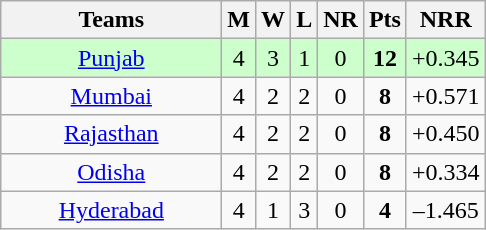<table class="wikitable" style="text-align: center; width=140px">
<tr>
<th style="width:140px">Teams</th>
<th>M</th>
<th>W</th>
<th>L</th>
<th>NR</th>
<th>Pts</th>
<th>NRR</th>
</tr>
<tr bgcolor=#ccffcc>
<td><a href='#'>Punjab</a></td>
<td>4</td>
<td>3</td>
<td>1</td>
<td>0</td>
<td><strong>12</strong></td>
<td>+0.345</td>
</tr>
<tr>
<td><a href='#'>Mumbai</a></td>
<td>4</td>
<td>2</td>
<td>2</td>
<td>0</td>
<td><strong>8</strong></td>
<td>+0.571</td>
</tr>
<tr>
<td><a href='#'>Rajasthan</a></td>
<td>4</td>
<td>2</td>
<td>2</td>
<td>0</td>
<td><strong>8</strong></td>
<td>+0.450</td>
</tr>
<tr>
<td><a href='#'>Odisha</a></td>
<td>4</td>
<td>2</td>
<td>2</td>
<td>0</td>
<td><strong>8</strong></td>
<td>+0.334</td>
</tr>
<tr>
<td><a href='#'>Hyderabad</a></td>
<td>4</td>
<td>1</td>
<td>3</td>
<td>0</td>
<td><strong>4</strong></td>
<td>–1.465</td>
</tr>
</table>
